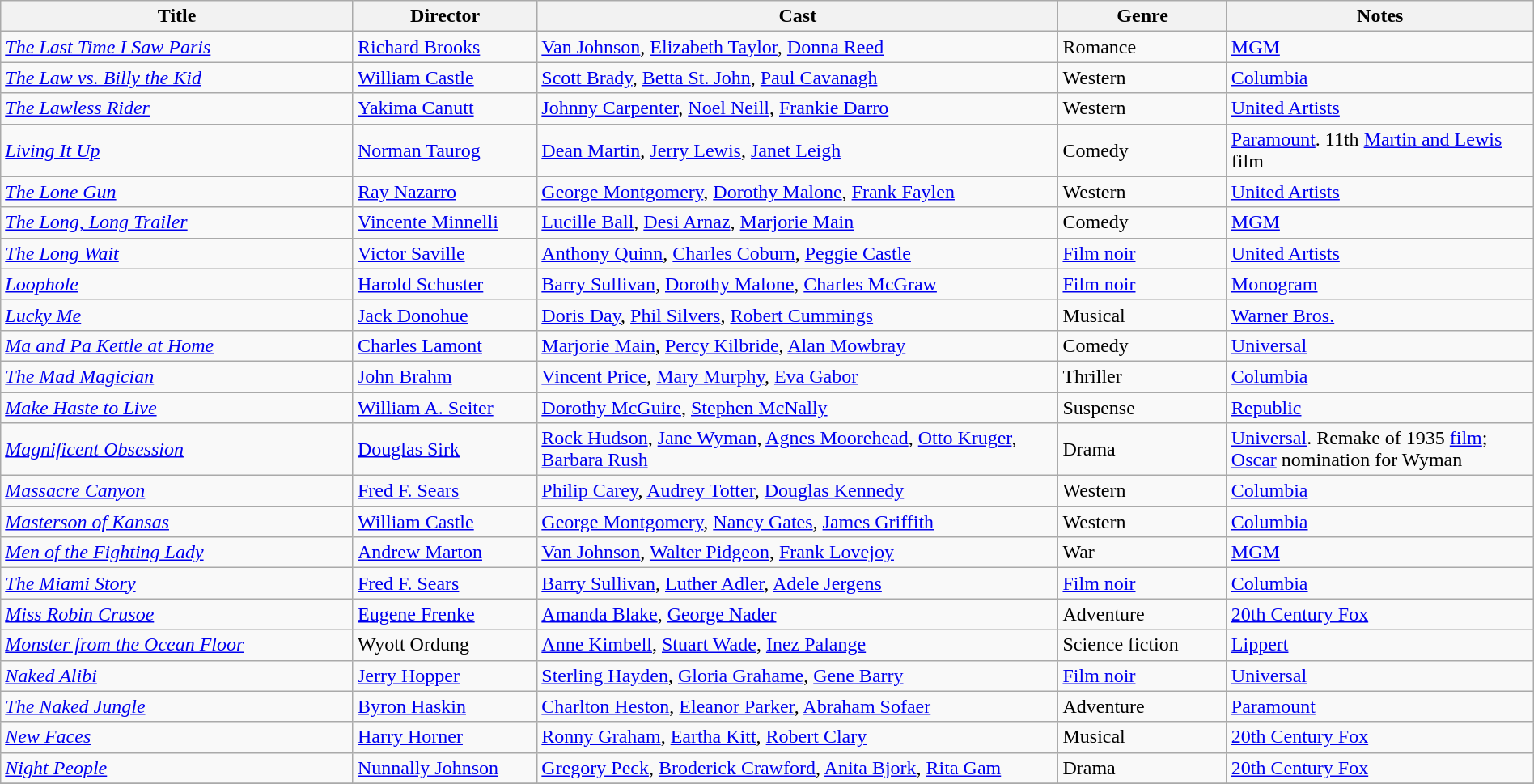<table class="wikitable sortable" style="width:100%;">
<tr>
<th style="width:23%;">Title</th>
<th style="width:12%;">Director</th>
<th style="width:34%;">Cast</th>
<th style="width:11%;">Genre</th>
<th style="width:20%;">Notes</th>
</tr>
<tr>
<td><em><a href='#'>The Last Time I Saw Paris</a></em></td>
<td><a href='#'>Richard Brooks</a></td>
<td><a href='#'>Van Johnson</a>, <a href='#'>Elizabeth Taylor</a>, <a href='#'>Donna Reed</a></td>
<td>Romance</td>
<td><a href='#'>MGM</a></td>
</tr>
<tr>
<td><em><a href='#'>The Law vs. Billy the Kid</a></em></td>
<td><a href='#'>William Castle</a></td>
<td><a href='#'>Scott Brady</a>, <a href='#'>Betta St. John</a>, <a href='#'>Paul Cavanagh</a></td>
<td>Western</td>
<td><a href='#'>Columbia</a></td>
</tr>
<tr>
<td><em><a href='#'>The Lawless Rider</a></em></td>
<td><a href='#'>Yakima Canutt</a></td>
<td><a href='#'>Johnny Carpenter</a>, <a href='#'>Noel Neill</a>, <a href='#'>Frankie Darro</a></td>
<td>Western</td>
<td><a href='#'>United Artists</a></td>
</tr>
<tr>
<td><em><a href='#'>Living It Up</a></em></td>
<td><a href='#'>Norman Taurog</a></td>
<td><a href='#'>Dean Martin</a>, <a href='#'>Jerry Lewis</a>, <a href='#'>Janet Leigh</a></td>
<td>Comedy</td>
<td><a href='#'>Paramount</a>. 11th <a href='#'>Martin and Lewis</a> film</td>
</tr>
<tr>
<td><em><a href='#'>The Lone Gun</a></em></td>
<td><a href='#'>Ray Nazarro</a></td>
<td><a href='#'>George Montgomery</a>, <a href='#'>Dorothy Malone</a>, <a href='#'>Frank Faylen</a></td>
<td>Western</td>
<td><a href='#'>United Artists</a></td>
</tr>
<tr>
<td><em><a href='#'>The Long, Long Trailer</a></em></td>
<td><a href='#'>Vincente Minnelli</a></td>
<td><a href='#'>Lucille Ball</a>, <a href='#'>Desi Arnaz</a>, <a href='#'>Marjorie Main</a></td>
<td>Comedy</td>
<td><a href='#'>MGM</a></td>
</tr>
<tr>
<td><em><a href='#'>The Long Wait</a></em></td>
<td><a href='#'>Victor Saville</a></td>
<td><a href='#'>Anthony Quinn</a>, <a href='#'>Charles Coburn</a>, <a href='#'>Peggie Castle</a></td>
<td><a href='#'>Film noir</a></td>
<td><a href='#'>United Artists</a></td>
</tr>
<tr>
<td><em><a href='#'>Loophole</a></em></td>
<td><a href='#'>Harold Schuster</a></td>
<td><a href='#'>Barry Sullivan</a>, <a href='#'>Dorothy Malone</a>, <a href='#'>Charles McGraw</a></td>
<td><a href='#'>Film noir</a></td>
<td><a href='#'>Monogram</a></td>
</tr>
<tr>
<td><em><a href='#'>Lucky Me</a></em></td>
<td><a href='#'>Jack Donohue</a></td>
<td><a href='#'>Doris Day</a>, <a href='#'>Phil Silvers</a>, <a href='#'>Robert Cummings</a></td>
<td>Musical</td>
<td><a href='#'>Warner Bros.</a></td>
</tr>
<tr>
<td><em><a href='#'>Ma and Pa Kettle at Home</a></em></td>
<td><a href='#'>Charles Lamont</a></td>
<td><a href='#'>Marjorie Main</a>, <a href='#'>Percy Kilbride</a>, <a href='#'>Alan Mowbray</a></td>
<td>Comedy</td>
<td><a href='#'>Universal</a></td>
</tr>
<tr>
<td><em><a href='#'>The Mad Magician</a></em></td>
<td><a href='#'>John Brahm</a></td>
<td><a href='#'>Vincent Price</a>, <a href='#'>Mary Murphy</a>, <a href='#'>Eva Gabor</a></td>
<td>Thriller</td>
<td><a href='#'>Columbia</a></td>
</tr>
<tr>
<td><em><a href='#'>Make Haste to Live</a></em></td>
<td><a href='#'>William A. Seiter</a></td>
<td><a href='#'>Dorothy McGuire</a>, <a href='#'>Stephen McNally</a></td>
<td>Suspense</td>
<td><a href='#'>Republic</a></td>
</tr>
<tr>
<td><em><a href='#'>Magnificent Obsession</a></em></td>
<td><a href='#'>Douglas Sirk</a></td>
<td><a href='#'>Rock Hudson</a>, <a href='#'>Jane Wyman</a>, <a href='#'>Agnes Moorehead</a>, <a href='#'>Otto Kruger</a>, <a href='#'>Barbara Rush</a></td>
<td>Drama</td>
<td><a href='#'>Universal</a>. Remake of 1935 <a href='#'>film</a>; <a href='#'>Oscar</a> nomination for Wyman</td>
</tr>
<tr>
<td><em><a href='#'>Massacre Canyon</a></em></td>
<td><a href='#'>Fred F. Sears</a></td>
<td><a href='#'>Philip Carey</a>, <a href='#'>Audrey Totter</a>, <a href='#'>Douglas Kennedy</a></td>
<td>Western</td>
<td><a href='#'>Columbia</a></td>
</tr>
<tr>
<td><em><a href='#'>Masterson of Kansas</a></em></td>
<td><a href='#'>William Castle</a></td>
<td><a href='#'>George Montgomery</a>, <a href='#'>Nancy Gates</a>, <a href='#'>James Griffith</a></td>
<td>Western</td>
<td><a href='#'>Columbia</a></td>
</tr>
<tr>
<td><em><a href='#'>Men of the Fighting Lady</a></em></td>
<td><a href='#'>Andrew Marton</a></td>
<td><a href='#'>Van Johnson</a>, <a href='#'>Walter Pidgeon</a>, <a href='#'>Frank Lovejoy</a></td>
<td>War</td>
<td><a href='#'>MGM</a></td>
</tr>
<tr>
<td><em><a href='#'>The Miami Story</a></em></td>
<td><a href='#'>Fred F. Sears</a></td>
<td><a href='#'>Barry Sullivan</a>, <a href='#'>Luther Adler</a>, <a href='#'>Adele Jergens</a></td>
<td><a href='#'>Film noir</a></td>
<td><a href='#'>Columbia</a></td>
</tr>
<tr>
<td><em><a href='#'>Miss Robin Crusoe</a></em></td>
<td><a href='#'>Eugene Frenke</a></td>
<td><a href='#'>Amanda Blake</a>, <a href='#'>George Nader</a></td>
<td>Adventure</td>
<td><a href='#'>20th Century Fox</a></td>
</tr>
<tr>
<td><em><a href='#'>Monster from the Ocean Floor</a></em></td>
<td>Wyott Ordung</td>
<td><a href='#'>Anne Kimbell</a>, <a href='#'>Stuart Wade</a>, <a href='#'>Inez Palange</a></td>
<td>Science fiction</td>
<td><a href='#'>Lippert</a></td>
</tr>
<tr>
<td><em><a href='#'>Naked Alibi</a></em></td>
<td><a href='#'>Jerry Hopper</a></td>
<td><a href='#'>Sterling Hayden</a>, <a href='#'>Gloria Grahame</a>, <a href='#'>Gene Barry</a></td>
<td><a href='#'>Film noir</a></td>
<td><a href='#'>Universal</a></td>
</tr>
<tr>
<td><em><a href='#'>The Naked Jungle</a></em></td>
<td><a href='#'>Byron Haskin</a></td>
<td><a href='#'>Charlton Heston</a>, <a href='#'>Eleanor Parker</a>, <a href='#'>Abraham Sofaer</a></td>
<td>Adventure</td>
<td><a href='#'>Paramount</a></td>
</tr>
<tr>
<td><em><a href='#'>New Faces</a></em></td>
<td><a href='#'>Harry Horner</a></td>
<td><a href='#'>Ronny Graham</a>, <a href='#'>Eartha Kitt</a>, <a href='#'>Robert Clary</a></td>
<td>Musical</td>
<td><a href='#'>20th Century Fox</a></td>
</tr>
<tr>
<td><em><a href='#'>Night People</a></em></td>
<td><a href='#'>Nunnally Johnson</a></td>
<td><a href='#'>Gregory Peck</a>, <a href='#'>Broderick Crawford</a>, <a href='#'>Anita Bjork</a>, <a href='#'>Rita Gam</a></td>
<td>Drama</td>
<td><a href='#'>20th Century Fox</a></td>
</tr>
<tr>
</tr>
</table>
